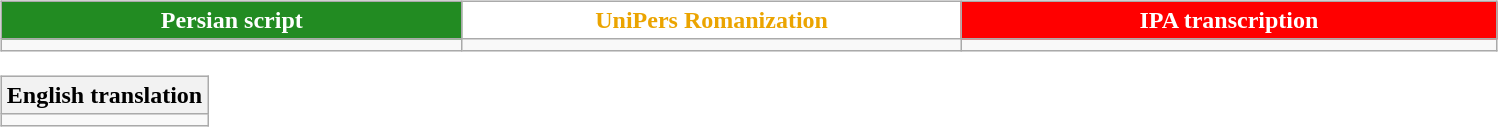<table>
<tr style="white-space:nowrap;">
<td><br><table class="wikitable" style="text-align:center;">
<tr>
<th style="width: 300px;background-color:#228B22;color:#FFFFFF;">Persian script</th>
<th style="width: 325px;background-color:#FFFFFF;color:#EBA400;">UniPers Romanization</th>
<th style="width: 350px;background-color:#FF0000;color:#FFFFFF;">IPA transcription</th>
</tr>
<tr style="vertical-align:top;white-space:nowrap;">
<td></td>
<td></td>
<td></td>
</tr>
</table>
<table class="wikitable">
<tr>
<th>English translation</th>
</tr>
<tr style="vertical-align:top;text-align:center;white-space:nowrap;">
<td></td>
</tr>
</table>
</td>
</tr>
</table>
